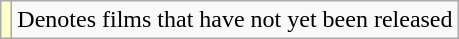<table class="wikitable">
<tr>
<td style="background:#ffc;"></td>
<td>Denotes films that have not yet been released</td>
</tr>
</table>
